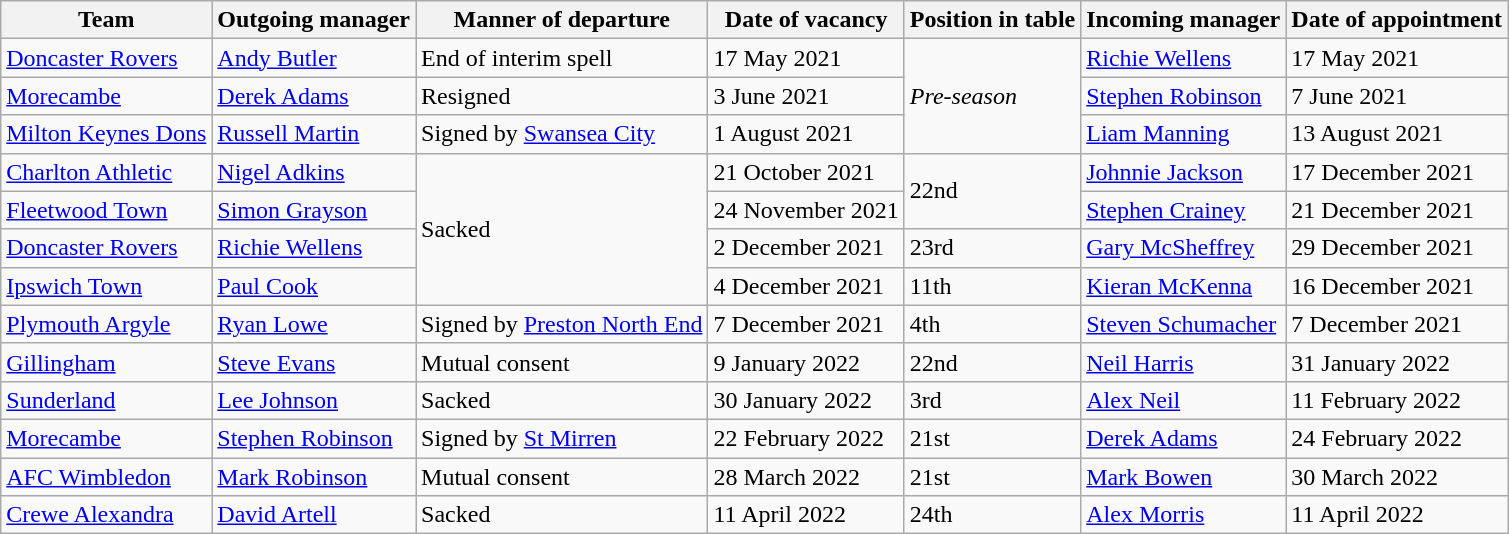<table class="wikitable">
<tr>
<th scope="col">Team</th>
<th scope="col">Outgoing manager</th>
<th scope="col">Manner of departure</th>
<th scope="col">Date of vacancy</th>
<th scope="col">Position in table</th>
<th scope="col">Incoming manager</th>
<th scope="col">Date of appointment</th>
</tr>
<tr>
<td><a href='#'>Doncaster Rovers</a></td>
<td> <a href='#'>Andy Butler</a></td>
<td>End of interim spell</td>
<td>17 May 2021</td>
<td rowspan=3><em>Pre-season</em></td>
<td> <a href='#'>Richie Wellens</a></td>
<td>17 May 2021</td>
</tr>
<tr>
<td><a href='#'>Morecambe</a></td>
<td> <a href='#'>Derek Adams</a></td>
<td>Resigned</td>
<td>3 June 2021</td>
<td> <a href='#'>Stephen Robinson</a></td>
<td>7 June 2021</td>
</tr>
<tr>
<td><a href='#'>Milton Keynes Dons</a></td>
<td> <a href='#'>Russell Martin</a></td>
<td>Signed by <a href='#'>Swansea City</a></td>
<td>1 August 2021</td>
<td> <a href='#'>Liam Manning</a></td>
<td>13 August 2021</td>
</tr>
<tr>
<td><a href='#'>Charlton Athletic</a></td>
<td> <a href='#'>Nigel Adkins</a></td>
<td rowspan=4>Sacked</td>
<td>21 October 2021</td>
<td rowspan=2>22nd</td>
<td> <a href='#'>Johnnie Jackson</a></td>
<td>17 December 2021</td>
</tr>
<tr>
<td><a href='#'>Fleetwood Town</a></td>
<td> <a href='#'>Simon Grayson</a></td>
<td>24 November 2021</td>
<td> <a href='#'>Stephen Crainey</a></td>
<td>21 December 2021</td>
</tr>
<tr>
<td><a href='#'>Doncaster Rovers</a></td>
<td> <a href='#'>Richie Wellens</a></td>
<td>2 December 2021</td>
<td>23rd</td>
<td> <a href='#'>Gary McSheffrey</a></td>
<td>29 December 2021</td>
</tr>
<tr>
<td><a href='#'>Ipswich Town</a></td>
<td> <a href='#'>Paul Cook</a></td>
<td>4 December 2021</td>
<td>11th</td>
<td> <a href='#'>Kieran McKenna</a></td>
<td>16 December 2021</td>
</tr>
<tr>
<td><a href='#'>Plymouth Argyle</a></td>
<td> <a href='#'>Ryan Lowe</a></td>
<td>Signed by <a href='#'>Preston North End</a></td>
<td>7 December 2021</td>
<td>4th</td>
<td> <a href='#'>Steven Schumacher</a></td>
<td>7 December 2021</td>
</tr>
<tr>
<td><a href='#'>Gillingham</a></td>
<td> <a href='#'>Steve Evans</a></td>
<td>Mutual consent</td>
<td>9 January 2022</td>
<td>22nd</td>
<td> <a href='#'>Neil Harris</a></td>
<td>31 January 2022</td>
</tr>
<tr>
<td><a href='#'>Sunderland</a></td>
<td> <a href='#'>Lee Johnson</a></td>
<td>Sacked</td>
<td>30 January 2022</td>
<td>3rd</td>
<td> <a href='#'>Alex Neil</a></td>
<td>11 February 2022</td>
</tr>
<tr>
<td><a href='#'>Morecambe</a></td>
<td> <a href='#'>Stephen Robinson</a></td>
<td>Signed by <a href='#'>St Mirren</a></td>
<td>22 February 2022</td>
<td>21st</td>
<td> <a href='#'>Derek Adams</a></td>
<td>24 February 2022</td>
</tr>
<tr>
<td><a href='#'>AFC Wimbledon</a></td>
<td> <a href='#'>Mark Robinson</a></td>
<td>Mutual consent</td>
<td>28 March 2022</td>
<td>21st</td>
<td> <a href='#'>Mark Bowen</a></td>
<td>30 March 2022</td>
</tr>
<tr>
<td><a href='#'>Crewe Alexandra</a></td>
<td> <a href='#'>David Artell</a></td>
<td>Sacked</td>
<td>11 April 2022</td>
<td>24th</td>
<td> <a href='#'>Alex Morris</a></td>
<td>11 April 2022</td>
</tr>
</table>
